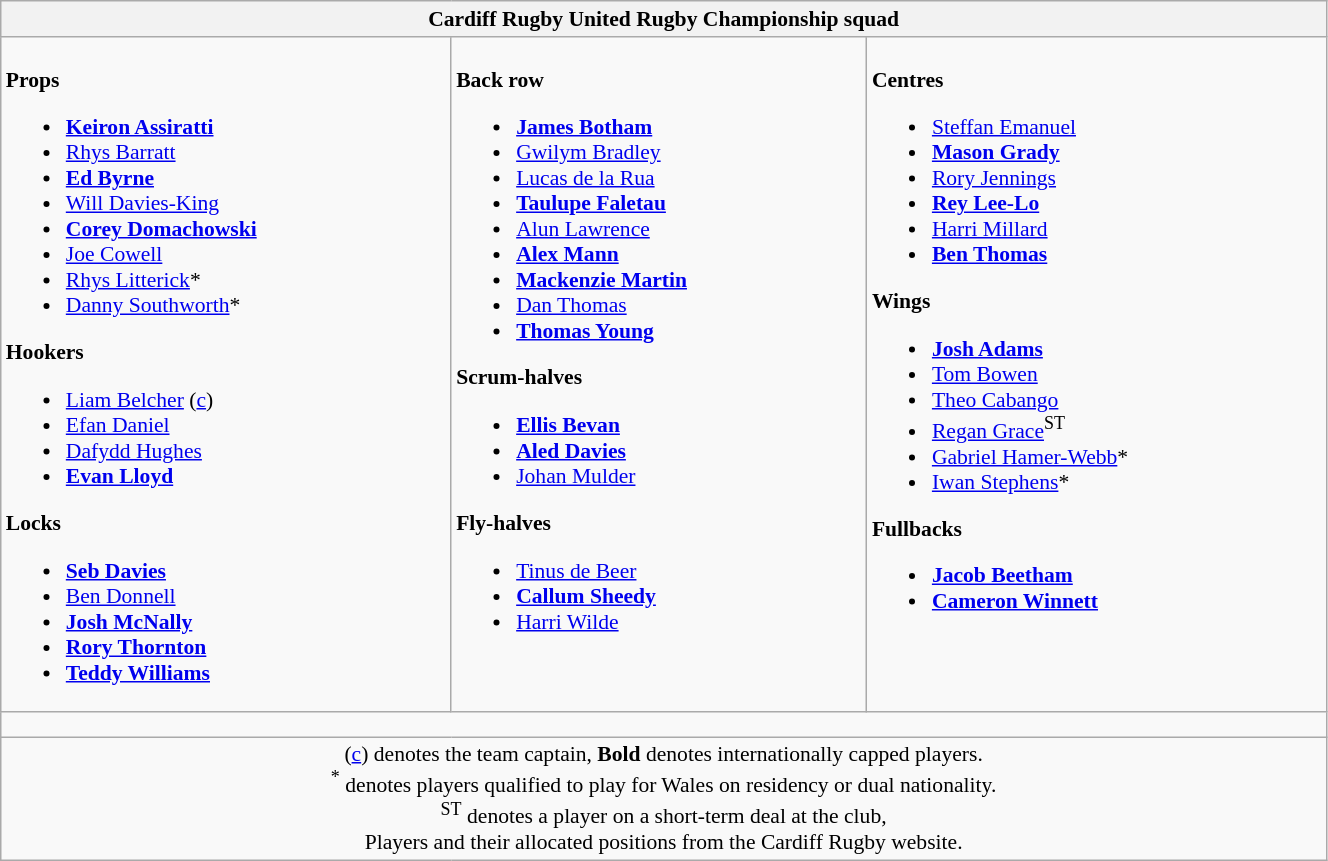<table class="wikitable" style="text-align:left; font-size:90%; width:70%">
<tr>
<th colspan="100">Cardiff Rugby United Rugby Championship squad</th>
</tr>
<tr valign="top">
<td><br><strong>Props</strong><ul><li> <strong><a href='#'>Keiron Assiratti</a></strong></li><li> <a href='#'>Rhys Barratt</a></li><li> <strong><a href='#'>Ed Byrne</a></strong></li><li> <a href='#'>Will Davies-King</a></li><li> <strong><a href='#'>Corey Domachowski</a></strong></li><li> <a href='#'>Joe Cowell</a></li><li> <a href='#'>Rhys Litterick</a>*</li><li> <a href='#'>Danny Southworth</a>*</li></ul><strong>Hookers</strong><ul><li> <a href='#'>Liam Belcher</a> (<a href='#'>c</a>)</li><li> <a href='#'>Efan Daniel</a></li><li> <a href='#'>Dafydd Hughes</a></li><li> <strong><a href='#'>Evan Lloyd</a></strong></li></ul><strong>Locks</strong><ul><li> <strong><a href='#'>Seb Davies</a></strong></li><li> <a href='#'>Ben Donnell</a></li><li> <strong><a href='#'>Josh McNally</a></strong></li><li> <strong><a href='#'>Rory Thornton</a></strong></li><li> <strong><a href='#'>Teddy Williams</a></strong></li></ul></td>
<td><br><strong>Back row</strong><ul><li> <strong><a href='#'>James Botham</a></strong></li><li> <a href='#'>Gwilym Bradley</a></li><li> <a href='#'>Lucas de la Rua</a></li><li> <strong><a href='#'>Taulupe Faletau</a></strong></li><li> <a href='#'>Alun Lawrence</a></li><li> <strong><a href='#'>Alex Mann</a></strong></li><li> <strong><a href='#'>Mackenzie Martin</a></strong></li><li> <a href='#'>Dan Thomas</a></li><li> <strong><a href='#'>Thomas Young</a></strong></li></ul><strong>Scrum-halves</strong><ul><li> <strong><a href='#'>Ellis Bevan</a></strong></li><li> <strong><a href='#'>Aled Davies</a></strong></li><li> <a href='#'>Johan Mulder</a></li></ul><strong>Fly-halves</strong><ul><li> <a href='#'>Tinus de Beer</a></li><li> <strong><a href='#'>Callum Sheedy</a></strong></li><li> <a href='#'>Harri Wilde</a></li></ul></td>
<td><br><strong>Centres</strong><ul><li> <a href='#'>Steffan Emanuel</a></li><li> <strong><a href='#'>Mason Grady</a></strong></li><li> <a href='#'>Rory Jennings</a></li><li> <strong><a href='#'>Rey Lee-Lo</a></strong></li><li> <a href='#'>Harri Millard</a></li><li> <strong><a href='#'>Ben Thomas</a></strong></li></ul><strong>Wings</strong><ul><li> <strong><a href='#'>Josh Adams</a></strong></li><li> <a href='#'>Tom Bowen</a></li><li> <a href='#'>Theo Cabango</a></li><li> <a href='#'>Regan Grace</a><sup>ST</sup></li><li> <a href='#'>Gabriel Hamer-Webb</a>*</li><li> <a href='#'>Iwan Stephens</a>*</li></ul><strong>Fullbacks</strong><ul><li> <strong><a href='#'>Jacob Beetham</a></strong></li><li> <strong><a href='#'>Cameron Winnett</a></strong></li></ul></td>
</tr>
<tr>
<td style="height: 10px;" colspan="100"></td>
</tr>
<tr>
<td style="text-align:center;" colspan="100">(<a href='#'>c</a>) denotes the team captain, <strong>Bold</strong> denotes internationally capped players. <br> <sup>*</sup> denotes players qualified to play for Wales on residency or dual nationality. <br> <sup>ST</sup> denotes a player on a short-term deal at the club, <br> Players and their allocated positions from the Cardiff Rugby website.</td>
</tr>
</table>
